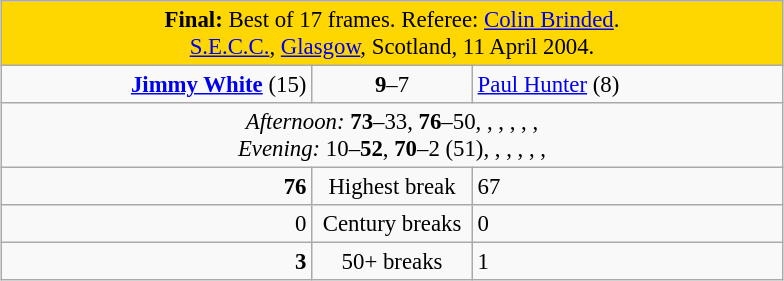<table class="wikitable" style="font-size: 95%; margin: 1em auto 1em auto;">
<tr>
<td colspan="3" align="center" bgcolor="#ffd700"><strong>Final:</strong> Best of 17 frames. Referee: <a href='#'>Colin Brinded</a>.<br><a href='#'>S.E.C.C.</a>, <a href='#'>Glasgow</a>, Scotland, 11 April 2004.</td>
</tr>
<tr>
<td width="200" align="right"><strong><a href='#'>Jimmy White</a></strong> (15)<br></td>
<td width="100" align="center"><strong>9</strong>–7</td>
<td width="200"><a href='#'>Paul Hunter</a> (8)<br></td>
</tr>
<tr>
<td colspan="3" align="center" style="font-size: 100%"><em>Afternoon:</em> <strong>73</strong>–33, <strong>76</strong>–50, , , , , ,  <br><em>Evening:</em> 10–<strong>52</strong>, <strong>70</strong>–2 (51), , , , , , </td>
</tr>
<tr>
<td align="right"><strong>76</strong></td>
<td align="center">Highest break</td>
<td align="left">67</td>
</tr>
<tr>
<td align="right">0</td>
<td align="center">Century breaks</td>
<td align="left">0</td>
</tr>
<tr>
<td align="right"><strong>3</strong></td>
<td align="center">50+ breaks</td>
<td align="left">1</td>
</tr>
</table>
